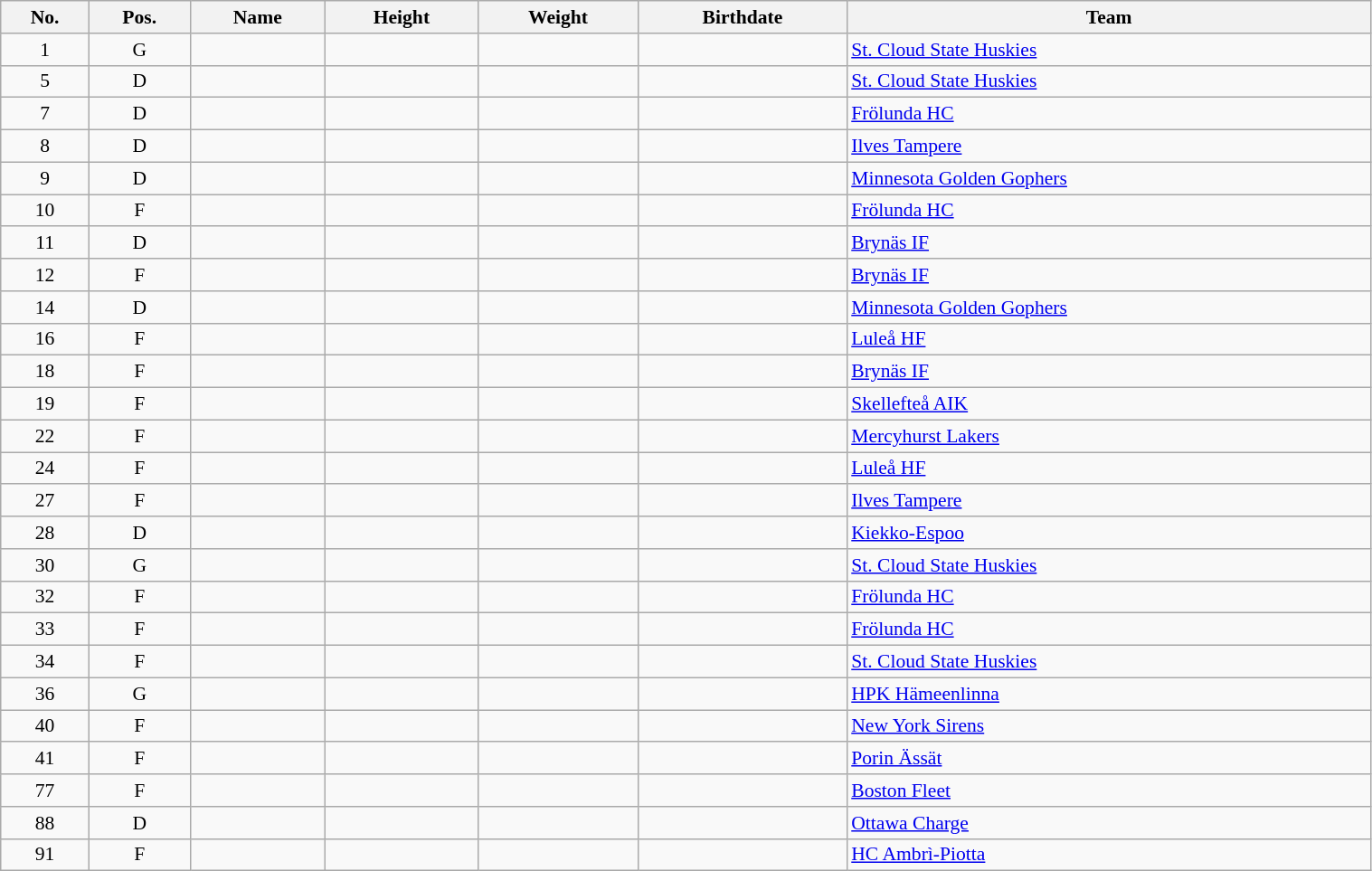<table class="wikitable sortable" width="80%" style="font-size: 90%; text-align: center;">
<tr>
<th>No.</th>
<th>Pos.</th>
<th>Name</th>
<th>Height</th>
<th>Weight</th>
<th>Birthdate</th>
<th>Team</th>
</tr>
<tr>
<td>1</td>
<td>G</td>
<td align=left></td>
<td></td>
<td></td>
<td></td>
<td align=left> <a href='#'>St. Cloud State Huskies</a></td>
</tr>
<tr>
<td>5</td>
<td>D</td>
<td align=left></td>
<td></td>
<td></td>
<td></td>
<td align=left> <a href='#'>St. Cloud State Huskies</a></td>
</tr>
<tr>
<td>7</td>
<td>D</td>
<td align=left></td>
<td></td>
<td></td>
<td></td>
<td align=left> <a href='#'>Frölunda HC</a></td>
</tr>
<tr>
<td>8</td>
<td>D</td>
<td align=left></td>
<td></td>
<td></td>
<td></td>
<td align=left> <a href='#'>Ilves Tampere</a></td>
</tr>
<tr>
<td>9</td>
<td>D</td>
<td align=left></td>
<td></td>
<td></td>
<td></td>
<td align=left> <a href='#'>Minnesota Golden Gophers</a></td>
</tr>
<tr>
<td>10</td>
<td>F</td>
<td align=left></td>
<td></td>
<td></td>
<td></td>
<td align=left> <a href='#'>Frölunda HC</a></td>
</tr>
<tr>
<td>11</td>
<td>D</td>
<td align=left></td>
<td></td>
<td></td>
<td></td>
<td align=left> <a href='#'>Brynäs IF</a></td>
</tr>
<tr>
<td>12</td>
<td>F</td>
<td align=left></td>
<td></td>
<td></td>
<td></td>
<td align=left> <a href='#'>Brynäs IF</a></td>
</tr>
<tr>
<td>14</td>
<td>D</td>
<td align=left></td>
<td></td>
<td></td>
<td></td>
<td align=left> <a href='#'>Minnesota Golden Gophers</a></td>
</tr>
<tr>
<td>16</td>
<td>F</td>
<td align=left></td>
<td></td>
<td></td>
<td></td>
<td align=left> <a href='#'>Luleå HF</a></td>
</tr>
<tr>
<td>18</td>
<td>F</td>
<td align=left></td>
<td></td>
<td></td>
<td></td>
<td align=left> <a href='#'>Brynäs IF</a></td>
</tr>
<tr>
<td>19</td>
<td>F</td>
<td align=left></td>
<td></td>
<td></td>
<td></td>
<td align=left> <a href='#'>Skellefteå AIK</a></td>
</tr>
<tr>
<td>22</td>
<td>F</td>
<td align=left></td>
<td></td>
<td></td>
<td></td>
<td align=left> <a href='#'>Mercyhurst Lakers</a></td>
</tr>
<tr>
<td>24</td>
<td>F</td>
<td align=left></td>
<td></td>
<td></td>
<td></td>
<td align=left> <a href='#'>Luleå HF</a></td>
</tr>
<tr>
<td>27</td>
<td>F</td>
<td align=left></td>
<td></td>
<td></td>
<td></td>
<td align=left> <a href='#'>Ilves Tampere</a></td>
</tr>
<tr>
<td>28</td>
<td>D</td>
<td align=left></td>
<td></td>
<td></td>
<td></td>
<td align=left> <a href='#'>Kiekko-Espoo</a></td>
</tr>
<tr>
<td>30</td>
<td>G</td>
<td align=left></td>
<td></td>
<td></td>
<td></td>
<td align=left> <a href='#'>St. Cloud State Huskies</a></td>
</tr>
<tr>
<td>32</td>
<td>F</td>
<td align=left></td>
<td></td>
<td></td>
<td></td>
<td align=left> <a href='#'>Frölunda HC</a></td>
</tr>
<tr>
<td>33</td>
<td>F</td>
<td align=left></td>
<td></td>
<td></td>
<td></td>
<td align=left> <a href='#'>Frölunda HC</a></td>
</tr>
<tr>
<td>34</td>
<td>F</td>
<td align=left></td>
<td></td>
<td></td>
<td></td>
<td align=left> <a href='#'>St. Cloud State Huskies</a></td>
</tr>
<tr>
<td>36</td>
<td>G</td>
<td align=left></td>
<td></td>
<td></td>
<td></td>
<td align=left> <a href='#'>HPK Hämeenlinna</a></td>
</tr>
<tr>
<td>40</td>
<td>F</td>
<td align=left></td>
<td></td>
<td></td>
<td></td>
<td align=left> <a href='#'>New York Sirens</a></td>
</tr>
<tr>
<td>41</td>
<td>F</td>
<td align=left></td>
<td></td>
<td></td>
<td></td>
<td style="text-align:left;"> <a href='#'>Porin Ässät</a></td>
</tr>
<tr>
<td>77</td>
<td>F</td>
<td align=left></td>
<td></td>
<td></td>
<td></td>
<td align=left> <a href='#'>Boston Fleet</a></td>
</tr>
<tr>
<td>88</td>
<td>D</td>
<td align=left></td>
<td></td>
<td></td>
<td></td>
<td align=left> <a href='#'>Ottawa Charge</a></td>
</tr>
<tr>
<td>91</td>
<td>F</td>
<td align=left></td>
<td></td>
<td></td>
<td></td>
<td align=left> <a href='#'>HC Ambrì-Piotta</a></td>
</tr>
</table>
